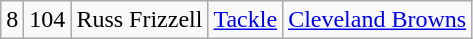<table class="wikitable" style="text-align:center">
<tr>
<td>8</td>
<td>104</td>
<td>Russ Frizzell</td>
<td><a href='#'>Tackle</a></td>
<td><a href='#'>Cleveland Browns</a></td>
</tr>
</table>
